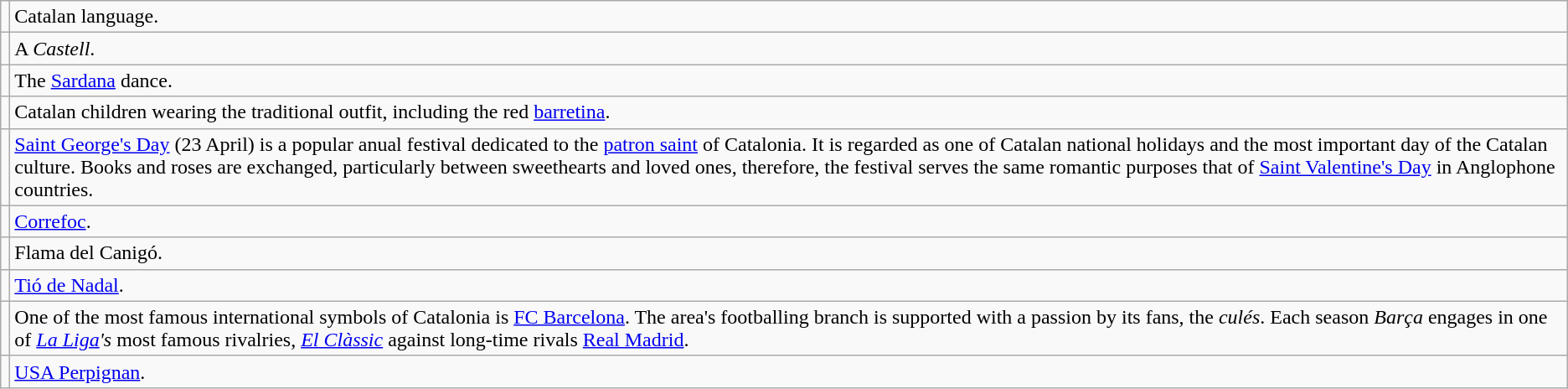<table class="wikitable">
<tr>
<td></td>
<td>Catalan language.</td>
</tr>
<tr>
<td></td>
<td>A <em>Castell</em>.</td>
</tr>
<tr>
<td></td>
<td>The <a href='#'>Sardana</a> dance.</td>
</tr>
<tr>
<td></td>
<td>Catalan children wearing the traditional outfit, including the red <a href='#'>barretina</a>.</td>
</tr>
<tr>
<td></td>
<td><a href='#'>Saint George's Day</a> (23 April) is a popular anual festival dedicated to the <a href='#'>patron saint</a> of Catalonia. It is regarded as one of Catalan national holidays and the most important day of the Catalan culture. Books and roses are exchanged, particularly between sweethearts and loved ones, therefore, the festival serves the same romantic purposes that of <a href='#'>Saint Valentine's Day</a> in Anglophone countries.</td>
</tr>
<tr>
<td></td>
<td><a href='#'>Correfoc</a>.</td>
</tr>
<tr>
<td></td>
<td>Flama del Canigó.</td>
</tr>
<tr>
<td></td>
<td><a href='#'>Tió de Nadal</a>.</td>
</tr>
<tr>
<td></td>
<td>One of the most famous international symbols of Catalonia is <a href='#'>FC Barcelona</a>. The area's footballing branch is supported with a passion by its fans, the <em>culés</em>. Each season <em>Barça</em> engages in one of <em><a href='#'>La Liga</a>'s</em> most famous rivalries, <em><a href='#'>El Clàssic</a></em> against long-time rivals <a href='#'>Real Madrid</a>.</td>
</tr>
<tr>
<td></td>
<td><a href='#'>USA Perpignan</a>.</td>
</tr>
</table>
